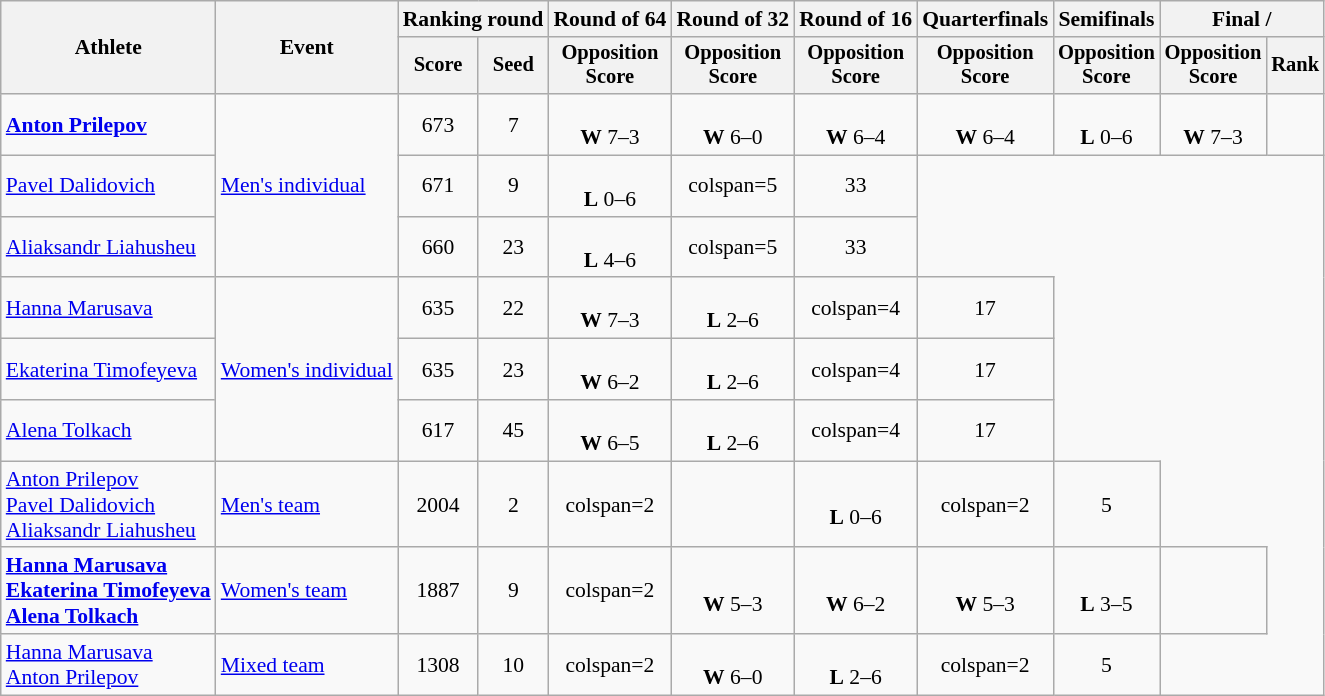<table class="wikitable" style="font-size:90%">
<tr>
<th rowspan=2>Athlete</th>
<th rowspan=2>Event</th>
<th colspan=2>Ranking round</th>
<th>Round of 64</th>
<th>Round of 32</th>
<th>Round of 16</th>
<th>Quarterfinals</th>
<th>Semifinals</th>
<th colspan=2>Final / </th>
</tr>
<tr style="font-size:95%">
<th>Score</th>
<th>Seed</th>
<th>Opposition<br>Score</th>
<th>Opposition<br>Score</th>
<th>Opposition<br>Score</th>
<th>Opposition<br>Score</th>
<th>Opposition<br>Score</th>
<th>Opposition<br>Score</th>
<th>Rank</th>
</tr>
<tr align=center>
<td align=left><strong><a href='#'>Anton Prilepov</a></strong></td>
<td style="text-align:left;" rowspan="3"><a href='#'>Men's individual</a></td>
<td>673</td>
<td>7</td>
<td><br> <strong>W</strong> 7–3</td>
<td><br> <strong>W</strong> 6–0</td>
<td><br> <strong>W</strong> 6–4</td>
<td><br> <strong>W</strong> 6–4</td>
<td><br> <strong>L</strong> 0–6</td>
<td><br> <strong>W</strong> 7–3</td>
<td></td>
</tr>
<tr align=center>
<td align=left><a href='#'>Pavel Dalidovich</a></td>
<td>671</td>
<td>9</td>
<td><br> <strong>L</strong> 0–6</td>
<td>colspan=5 </td>
<td>33</td>
</tr>
<tr align=center>
<td align=left><a href='#'>Aliaksandr Liahusheu</a></td>
<td>660</td>
<td>23</td>
<td><br><strong>L</strong> 4–6</td>
<td>colspan=5 </td>
<td>33</td>
</tr>
<tr align=center>
<td align=left><a href='#'>Hanna Marusava</a></td>
<td style="text-align:left;" rowspan="3"><a href='#'>Women's individual</a></td>
<td>635</td>
<td>22</td>
<td><br> <strong>W</strong> 7–3</td>
<td><br> <strong>L</strong> 2–6</td>
<td>colspan=4 </td>
<td>17</td>
</tr>
<tr align=center>
<td align=left><a href='#'>Ekaterina Timofeyeva</a></td>
<td>635</td>
<td>23</td>
<td><br> <strong>W</strong> 6–2</td>
<td><br> <strong>L</strong> 2–6</td>
<td>colspan=4 </td>
<td>17</td>
</tr>
<tr align=center>
<td align=left><a href='#'>Alena Tolkach</a></td>
<td>617</td>
<td>45</td>
<td><br><strong>W</strong> 6–5</td>
<td><br> <strong>L</strong> 2–6</td>
<td>colspan=4 </td>
<td>17</td>
</tr>
<tr align=center>
<td align=left><a href='#'>Anton Prilepov</a><br><a href='#'>Pavel Dalidovich</a><br><a href='#'>Aliaksandr Liahusheu</a></td>
<td align=left><a href='#'>Men's team</a></td>
<td>2004</td>
<td>2</td>
<td>colspan=2 </td>
<td></td>
<td><br> <strong>L</strong> 0–6</td>
<td>colspan=2 </td>
<td>5</td>
</tr>
<tr align=center>
<td align=left><strong><a href='#'>Hanna Marusava</a><br><a href='#'>Ekaterina Timofeyeva</a><br><a href='#'>Alena Tolkach</a></strong></td>
<td align=left><a href='#'>Women's team</a></td>
<td>1887</td>
<td>9</td>
<td>colspan=2 </td>
<td><br> <strong>W</strong> 5–3</td>
<td><br> <strong>W</strong> 6–2</td>
<td><br> <strong>W</strong> 5–3</td>
<td><br> <strong>L</strong> 3–5</td>
<td></td>
</tr>
<tr align=center>
<td align=left><a href='#'>Hanna Marusava</a><br><a href='#'>Anton Prilepov</a></td>
<td align=left><a href='#'>Mixed team</a></td>
<td>1308</td>
<td>10</td>
<td>colspan=2 </td>
<td><br> <strong>W</strong> 6–0</td>
<td><br> <strong>L</strong> 2–6</td>
<td>colspan=2 </td>
<td>5</td>
</tr>
</table>
